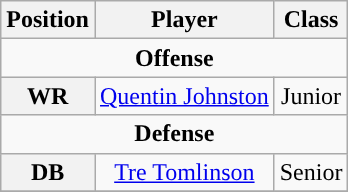<table class="wikitable">
<tr>
<th>Position</th>
<th>Player</th>
<th>Class</th>
</tr>
<tr>
<td colspan="4" style="text-align:center; "><strong>Offense</strong></td>
</tr>
<tr style="text-align:center;">
<th rowspan="1">WR</th>
<td><a href='#'>Quentin Johnston</a></td>
<td>Junior</td>
</tr>
<tr>
<td colspan="4" style="text-align:center; "><strong>Defense</strong></td>
</tr>
<tr style="text-align:center;">
<th rowspan="1">DB</th>
<td><a href='#'>Tre Tomlinson</a></td>
<td>Senior</td>
</tr>
<tr>
</tr>
</table>
